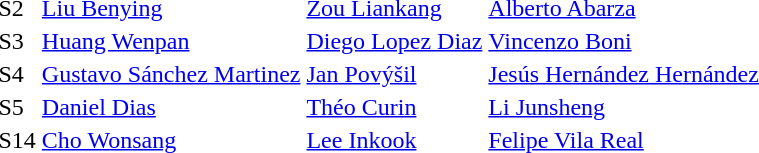<table>
<tr>
<td>S2</td>
<td><a href='#'>Liu Benying</a><br></td>
<td><a href='#'>Zou Liankang</a><br></td>
<td><a href='#'>Alberto Abarza</a><br></td>
</tr>
<tr>
<td>S3</td>
<td><a href='#'>Huang Wenpan</a><br></td>
<td><a href='#'>Diego Lopez Diaz</a><br></td>
<td><a href='#'>Vincenzo Boni</a><br></td>
</tr>
<tr>
<td>S4</td>
<td><a href='#'>Gustavo Sánchez Martinez</a><br></td>
<td><a href='#'>Jan Povýšil</a><br></td>
<td><a href='#'>Jesús Hernández Hernández</a><br></td>
</tr>
<tr>
<td>S5</td>
<td><a href='#'>Daniel Dias</a><br></td>
<td><a href='#'>Théo Curin</a><br></td>
<td><a href='#'>Li Junsheng</a><br></td>
</tr>
<tr>
<td>S14</td>
<td><a href='#'>Cho Wonsang</a><br></td>
<td><a href='#'>Lee Inkook</a><br></td>
<td><a href='#'>Felipe Vila Real</a><br></td>
</tr>
</table>
